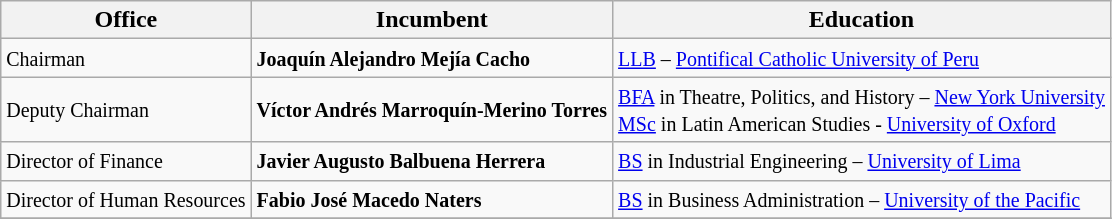<table class="wikitable sortable" style="text-align:left">
<tr>
<th>Office</th>
<th>Incumbent</th>
<th>Education</th>
</tr>
<tr>
<td><small>Chairman</small></td>
<td><small><strong>Joaquín Alejandro Mejía Cacho</strong></small></td>
<td><small><a href='#'>LLB</a> – <a href='#'>Pontifical Catholic University of Peru</a></small></td>
</tr>
<tr>
<td><small>Deputy Chairman</small></td>
<td><small><strong>Víctor Andrés Marroquín-Merino Torres</strong></small></td>
<td><small><a href='#'>BFA</a> in Theatre, Politics, and History – <a href='#'>New York University</a><br><a href='#'>MSc</a> in Latin American Studies - <a href='#'>University of Oxford</a></small></td>
</tr>
<tr>
<td><small>Director of Finance</small></td>
<td><small><strong>Javier Augusto Balbuena Herrera</strong></small></td>
<td><small><a href='#'>BS</a> in Industrial Engineering –  <a href='#'>University of Lima</a></small></td>
</tr>
<tr>
<td><small>Director of Human Resources</small></td>
<td><small><strong>Fabio José Macedo Naters</strong></small></td>
<td><small><a href='#'>BS</a> in Business Administration –  <a href='#'>University of the Pacific</a></small></td>
</tr>
<tr>
</tr>
</table>
